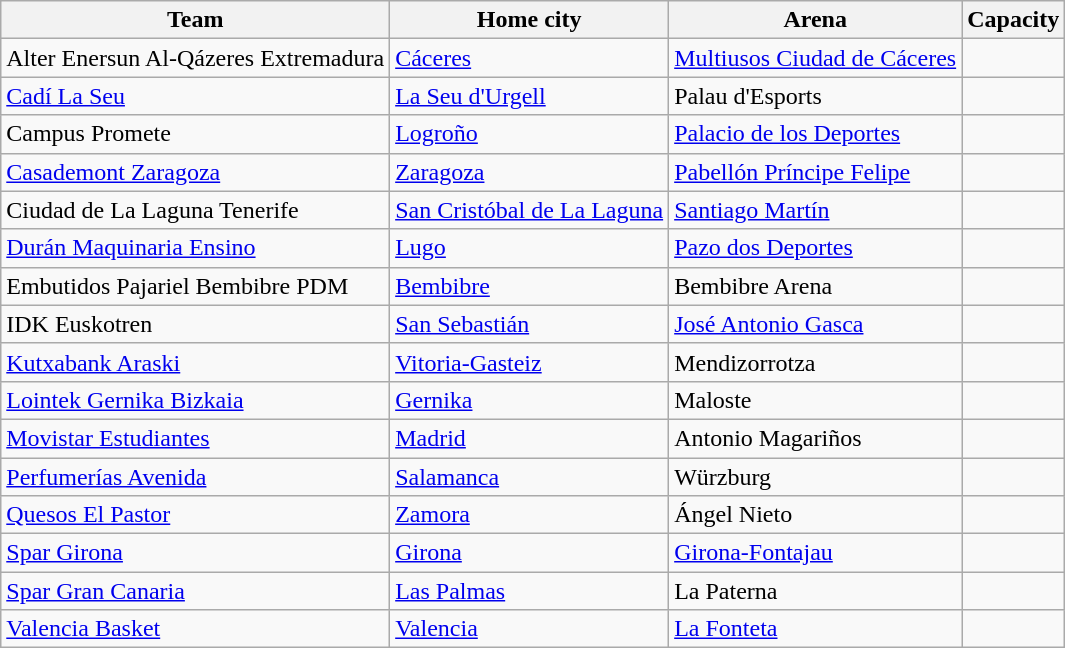<table class="wikitable sortable">
<tr>
<th>Team</th>
<th>Home city</th>
<th>Arena</th>
<th>Capacity</th>
</tr>
<tr>
<td>Alter Enersun Al-Qázeres Extremadura</td>
<td><a href='#'>Cáceres</a></td>
<td><a href='#'>Multiusos Ciudad de Cáceres</a></td>
<td style="text-align:center"></td>
</tr>
<tr>
<td><a href='#'>Cadí La Seu</a></td>
<td><a href='#'>La Seu d'Urgell</a></td>
<td>Palau d'Esports</td>
<td style="text-align:center"></td>
</tr>
<tr>
<td>Campus Promete</td>
<td><a href='#'>Logroño</a></td>
<td><a href='#'>Palacio de los Deportes</a></td>
<td style="text-align:center"></td>
</tr>
<tr>
<td><a href='#'>Casademont Zaragoza</a></td>
<td><a href='#'>Zaragoza</a></td>
<td><a href='#'>Pabellón Príncipe Felipe</a></td>
<td style="text-align:center"></td>
</tr>
<tr>
<td>Ciudad de La Laguna Tenerife</td>
<td><a href='#'>San Cristóbal de La Laguna</a></td>
<td><a href='#'>Santiago Martín</a></td>
<td style="text-align:center"></td>
</tr>
<tr>
<td><a href='#'>Durán Maquinaria Ensino</a></td>
<td><a href='#'>Lugo</a></td>
<td><a href='#'>Pazo dos Deportes</a></td>
<td style="text-align:center"></td>
</tr>
<tr>
<td>Embutidos Pajariel Bembibre PDM</td>
<td><a href='#'>Bembibre</a></td>
<td>Bembibre Arena</td>
<td style="text-align:center"></td>
</tr>
<tr>
<td>IDK Euskotren</td>
<td><a href='#'>San Sebastián</a></td>
<td><a href='#'>José Antonio Gasca</a></td>
<td style="text-align:center"></td>
</tr>
<tr>
<td><a href='#'>Kutxabank Araski</a></td>
<td><a href='#'>Vitoria-Gasteiz</a></td>
<td>Mendizorrotza</td>
<td style="text-align:center"></td>
</tr>
<tr>
<td><a href='#'>Lointek Gernika Bizkaia</a></td>
<td><a href='#'>Gernika</a></td>
<td>Maloste</td>
<td style="text-align:center"></td>
</tr>
<tr>
<td><a href='#'>Movistar Estudiantes</a></td>
<td><a href='#'>Madrid</a></td>
<td>Antonio Magariños</td>
<td style="text-align:center"></td>
</tr>
<tr>
<td><a href='#'>Perfumerías Avenida</a></td>
<td><a href='#'>Salamanca</a></td>
<td>Würzburg</td>
<td style="text-align:center"></td>
</tr>
<tr>
<td><a href='#'>Quesos El Pastor</a></td>
<td><a href='#'>Zamora</a></td>
<td>Ángel Nieto</td>
<td style="text-align:center"></td>
</tr>
<tr>
<td><a href='#'>Spar Girona</a></td>
<td><a href='#'>Girona</a></td>
<td><a href='#'>Girona-Fontajau</a></td>
<td style="text-align:center"></td>
</tr>
<tr>
<td><a href='#'>Spar Gran Canaria</a></td>
<td><a href='#'>Las Palmas</a></td>
<td>La Paterna</td>
<td style="text-align:center"></td>
</tr>
<tr>
<td><a href='#'>Valencia Basket</a></td>
<td><a href='#'>Valencia</a></td>
<td><a href='#'>La Fonteta</a></td>
<td style="text-align:center"></td>
</tr>
</table>
